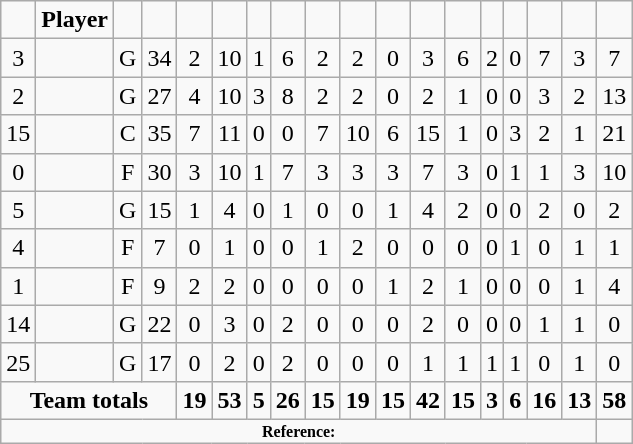<table class="wikitable sortable" style="text-align:center; font-size:100%">
<tr>
<td><strong></strong></td>
<td><strong>Player</strong></td>
<td><strong></strong></td>
<td><strong></strong></td>
<td><strong></strong></td>
<td><strong></strong></td>
<td><strong></strong></td>
<td><strong></strong></td>
<td><strong></strong></td>
<td><strong></strong></td>
<td><strong></strong></td>
<td><strong></strong></td>
<td><strong></strong></td>
<td><strong></strong></td>
<td><strong></strong></td>
<td><strong></strong></td>
<td><strong></strong></td>
<td><strong></strong></td>
</tr>
<tr>
<td>3</td>
<td></td>
<td>G</td>
<td>34</td>
<td>2</td>
<td>10</td>
<td>1</td>
<td>6</td>
<td>2</td>
<td>2</td>
<td>0</td>
<td>3</td>
<td>6</td>
<td>2</td>
<td>0</td>
<td>7</td>
<td>3</td>
<td>7</td>
</tr>
<tr>
<td>2</td>
<td></td>
<td>G</td>
<td>27</td>
<td>4</td>
<td>10</td>
<td>3</td>
<td>8</td>
<td>2</td>
<td>2</td>
<td>0</td>
<td>2</td>
<td>1</td>
<td>0</td>
<td>0</td>
<td>3</td>
<td>2</td>
<td>13</td>
</tr>
<tr>
<td>15</td>
<td></td>
<td>C</td>
<td>35</td>
<td>7</td>
<td>11</td>
<td>0</td>
<td>0</td>
<td>7</td>
<td>10</td>
<td>6</td>
<td>15</td>
<td>1</td>
<td>0</td>
<td>3</td>
<td>2</td>
<td>1</td>
<td>21</td>
</tr>
<tr>
<td>0</td>
<td></td>
<td>F</td>
<td>30</td>
<td>3</td>
<td>10</td>
<td>1</td>
<td>7</td>
<td>3</td>
<td>3</td>
<td>3</td>
<td>7</td>
<td>3</td>
<td>0</td>
<td>1</td>
<td>1</td>
<td>3</td>
<td>10</td>
</tr>
<tr>
<td>5</td>
<td></td>
<td>G</td>
<td>15</td>
<td>1</td>
<td>4</td>
<td>0</td>
<td>1</td>
<td>0</td>
<td>0</td>
<td>1</td>
<td>4</td>
<td>2</td>
<td>0</td>
<td>0</td>
<td>2</td>
<td>0</td>
<td>2</td>
</tr>
<tr>
<td>4</td>
<td></td>
<td>F</td>
<td>7</td>
<td>0</td>
<td>1</td>
<td>0</td>
<td>0</td>
<td>1</td>
<td>2</td>
<td>0</td>
<td>0</td>
<td>0</td>
<td>0</td>
<td>1</td>
<td>0</td>
<td>1</td>
<td>1</td>
</tr>
<tr>
<td>1</td>
<td></td>
<td>F</td>
<td>9</td>
<td>2</td>
<td>2</td>
<td>0</td>
<td>0</td>
<td>0</td>
<td>0</td>
<td>1</td>
<td>2</td>
<td>1</td>
<td>0</td>
<td>0</td>
<td>0</td>
<td>1</td>
<td>4</td>
</tr>
<tr>
<td>14</td>
<td></td>
<td>G</td>
<td>22</td>
<td>0</td>
<td>3</td>
<td>0</td>
<td>2</td>
<td>0</td>
<td>0</td>
<td>0</td>
<td>2</td>
<td>0</td>
<td>0</td>
<td>0</td>
<td>1</td>
<td>1</td>
<td>0</td>
</tr>
<tr>
<td>25</td>
<td></td>
<td>G</td>
<td>17</td>
<td>0</td>
<td>2</td>
<td>0</td>
<td>2</td>
<td>0</td>
<td>0</td>
<td>0</td>
<td>1</td>
<td>1</td>
<td>1</td>
<td>1</td>
<td>0</td>
<td>1</td>
<td>0</td>
</tr>
<tr class="sortbottom">
<td colspan="4" style="text-align:center;"><strong>Team totals</strong></td>
<td><strong>19</strong></td>
<td><strong>53</strong></td>
<td><strong>5</strong></td>
<td><strong>26</strong></td>
<td><strong>15</strong></td>
<td><strong>19</strong></td>
<td><strong>15</strong></td>
<td><strong>42</strong></td>
<td><strong>15</strong></td>
<td><strong>3</strong></td>
<td><strong>6</strong></td>
<td><strong>16</strong></td>
<td><strong>13</strong></td>
<td><strong>58</strong></td>
</tr>
<tr>
<td colspan="17" style="font-size: 8pt" align="center"><strong>Reference:</strong></td>
<td></td>
</tr>
</table>
